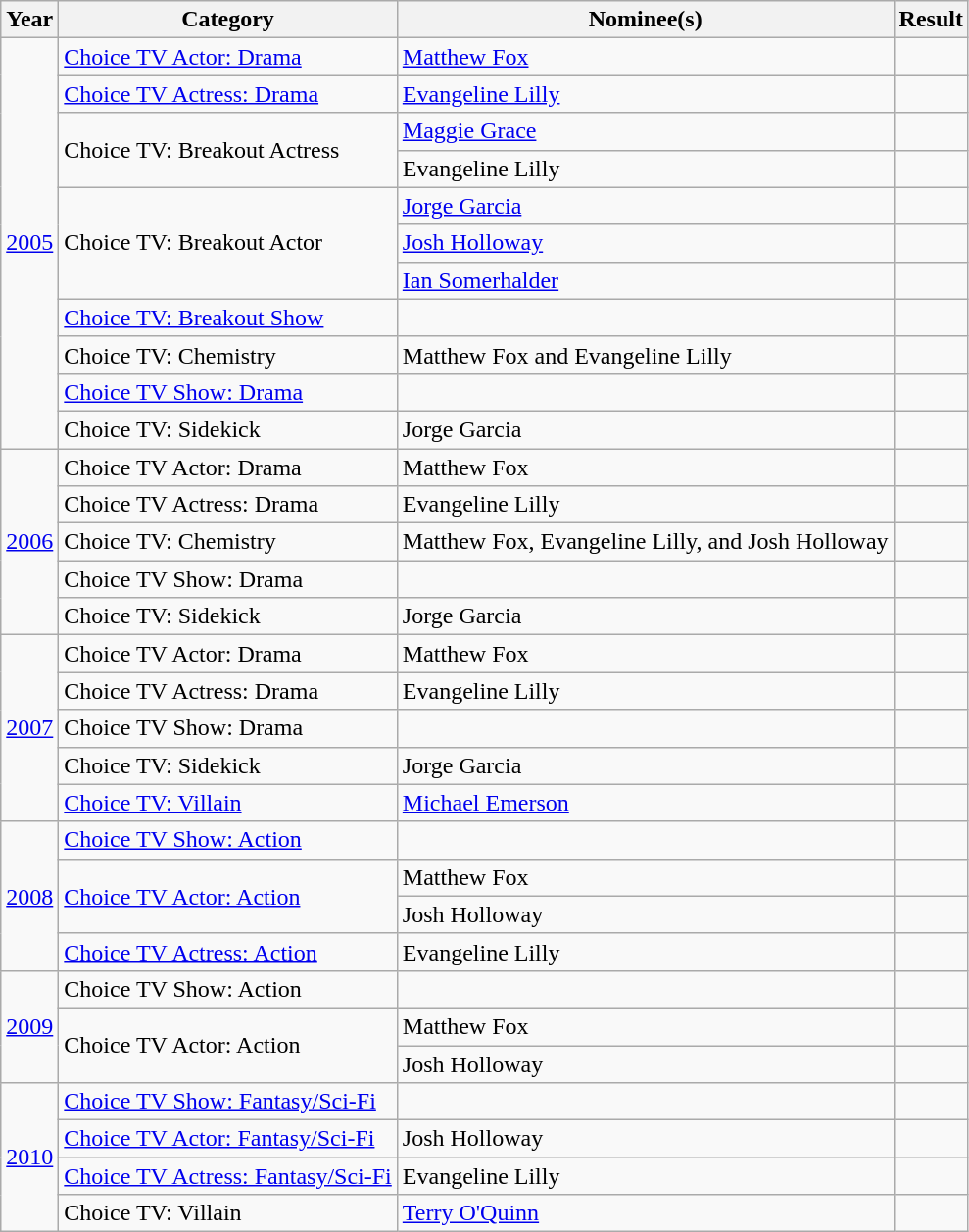<table class="wikitable">
<tr>
<th>Year</th>
<th>Category</th>
<th>Nominee(s)</th>
<th>Result</th>
</tr>
<tr>
<td rowspan=11><a href='#'>2005</a></td>
<td><a href='#'>Choice TV Actor: Drama</a></td>
<td><a href='#'>Matthew Fox</a></td>
<td></td>
</tr>
<tr>
<td><a href='#'>Choice TV Actress: Drama</a></td>
<td><a href='#'>Evangeline Lilly</a></td>
<td></td>
</tr>
<tr>
<td rowspan=2>Choice TV: Breakout Actress</td>
<td><a href='#'>Maggie Grace</a></td>
<td></td>
</tr>
<tr>
<td>Evangeline Lilly</td>
<td></td>
</tr>
<tr>
<td rowspan=3>Choice TV: Breakout Actor</td>
<td><a href='#'>Jorge Garcia</a></td>
<td></td>
</tr>
<tr>
<td><a href='#'>Josh Holloway</a></td>
<td></td>
</tr>
<tr>
<td><a href='#'>Ian Somerhalder</a></td>
<td></td>
</tr>
<tr>
<td><a href='#'>Choice TV: Breakout Show</a></td>
<td></td>
<td></td>
</tr>
<tr>
<td>Choice TV: Chemistry</td>
<td>Matthew Fox and Evangeline Lilly</td>
<td></td>
</tr>
<tr>
<td><a href='#'>Choice TV Show: Drama</a></td>
<td></td>
<td></td>
</tr>
<tr>
<td>Choice TV: Sidekick</td>
<td>Jorge Garcia</td>
<td></td>
</tr>
<tr>
<td rowspan=5><a href='#'>2006</a></td>
<td>Choice TV Actor: Drama</td>
<td>Matthew Fox</td>
<td></td>
</tr>
<tr>
<td>Choice TV Actress: Drama</td>
<td>Evangeline Lilly</td>
<td></td>
</tr>
<tr>
<td>Choice TV: Chemistry</td>
<td>Matthew Fox, Evangeline Lilly, and Josh Holloway</td>
<td></td>
</tr>
<tr>
<td>Choice TV Show: Drama</td>
<td></td>
<td></td>
</tr>
<tr>
<td>Choice TV: Sidekick</td>
<td>Jorge Garcia</td>
<td></td>
</tr>
<tr>
<td rowspan=5><a href='#'>2007</a></td>
<td>Choice TV Actor: Drama</td>
<td>Matthew Fox</td>
<td></td>
</tr>
<tr>
<td>Choice TV Actress: Drama</td>
<td>Evangeline Lilly</td>
<td></td>
</tr>
<tr>
<td>Choice TV Show: Drama</td>
<td></td>
<td></td>
</tr>
<tr>
<td>Choice TV: Sidekick</td>
<td>Jorge Garcia</td>
<td></td>
</tr>
<tr>
<td><a href='#'>Choice TV: Villain</a></td>
<td><a href='#'>Michael Emerson</a></td>
<td></td>
</tr>
<tr>
<td rowspan=4><a href='#'>2008</a></td>
<td><a href='#'>Choice TV Show: Action</a></td>
<td></td>
<td></td>
</tr>
<tr>
<td rowspan=2><a href='#'>Choice TV Actor: Action</a></td>
<td>Matthew Fox</td>
<td></td>
</tr>
<tr>
<td>Josh Holloway</td>
<td></td>
</tr>
<tr>
<td><a href='#'>Choice TV Actress: Action</a></td>
<td>Evangeline Lilly</td>
<td></td>
</tr>
<tr>
<td rowspan=3><a href='#'>2009</a></td>
<td>Choice TV Show: Action</td>
<td></td>
<td></td>
</tr>
<tr>
<td rowspan=2>Choice TV Actor: Action</td>
<td>Matthew Fox</td>
<td></td>
</tr>
<tr>
<td>Josh Holloway</td>
<td></td>
</tr>
<tr>
<td rowspan=4><a href='#'>2010</a></td>
<td><a href='#'>Choice TV Show: Fantasy/Sci-Fi</a></td>
<td></td>
<td></td>
</tr>
<tr>
<td><a href='#'>Choice TV Actor: Fantasy/Sci-Fi</a></td>
<td>Josh Holloway</td>
<td></td>
</tr>
<tr>
<td><a href='#'>Choice TV Actress: Fantasy/Sci-Fi</a></td>
<td>Evangeline Lilly</td>
<td></td>
</tr>
<tr>
<td>Choice TV: Villain</td>
<td><a href='#'>Terry O'Quinn</a></td>
<td></td>
</tr>
</table>
